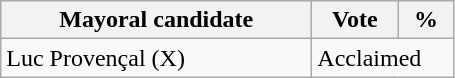<table class="wikitable">
<tr>
<th bgcolor="#DDDDFF" width="200px">Mayoral candidate</th>
<th bgcolor="#DDDDFF" width="50px">Vote</th>
<th bgcolor="#DDDDFF"  width="30px">%</th>
</tr>
<tr>
<td>Luc Provençal  (X)</td>
<td colspan="2">Acclaimed</td>
</tr>
</table>
